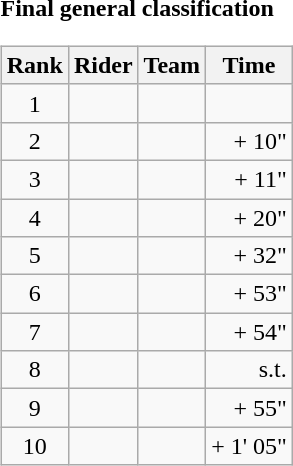<table>
<tr>
<td><strong>Final general classification</strong><br><table class="wikitable">
<tr>
<th scope="col">Rank</th>
<th scope="col">Rider</th>
<th scope="col">Team</th>
<th scope="col">Time</th>
</tr>
<tr>
<td style="text-align:center;">1</td>
<td></td>
<td></td>
<td style="text-align:right;"></td>
</tr>
<tr>
<td style="text-align:center;">2</td>
<td></td>
<td></td>
<td style="text-align:right;">+ 10"</td>
</tr>
<tr>
<td style="text-align:center;">3</td>
<td></td>
<td></td>
<td style="text-align:right;">+ 11"</td>
</tr>
<tr>
<td style="text-align:center;">4</td>
<td></td>
<td></td>
<td style="text-align:right;">+ 20"</td>
</tr>
<tr>
<td style="text-align:center;">5</td>
<td></td>
<td></td>
<td style="text-align:right;">+ 32"</td>
</tr>
<tr>
<td style="text-align:center;">6</td>
<td></td>
<td></td>
<td style="text-align:right;">+ 53"</td>
</tr>
<tr>
<td style="text-align:center;">7</td>
<td></td>
<td></td>
<td style="text-align:right;">+ 54"</td>
</tr>
<tr>
<td style="text-align:center;">8</td>
<td></td>
<td></td>
<td style="text-align:right;">s.t.</td>
</tr>
<tr>
<td style="text-align:center;">9</td>
<td></td>
<td></td>
<td style="text-align:right;">+ 55"</td>
</tr>
<tr>
<td style="text-align:center;">10</td>
<td></td>
<td></td>
<td style="text-align:right;">+ 1' 05"</td>
</tr>
</table>
</td>
</tr>
</table>
